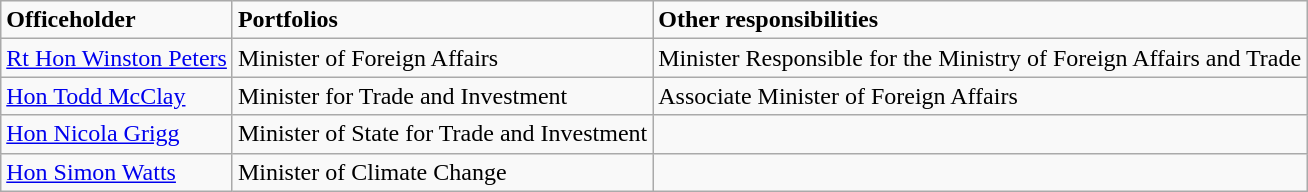<table class="wikitable">
<tr>
<td><strong>Officeholder</strong></td>
<td><strong>Portfolios</strong></td>
<td><strong>Other responsibilities</strong></td>
</tr>
<tr>
<td><a href='#'>Rt Hon Winston Peters</a></td>
<td>Minister of Foreign Affairs</td>
<td>Minister Responsible for the Ministry of Foreign Affairs and Trade</td>
</tr>
<tr>
<td><a href='#'>Hon Todd McClay</a></td>
<td>Minister for Trade and Investment</td>
<td>Associate Minister of Foreign Affairs</td>
</tr>
<tr>
<td><a href='#'>Hon Nicola Grigg</a></td>
<td>Minister of State for Trade and Investment</td>
<td></td>
</tr>
<tr>
<td><a href='#'>Hon Simon Watts</a></td>
<td>Minister of Climate Change</td>
<td></td>
</tr>
</table>
